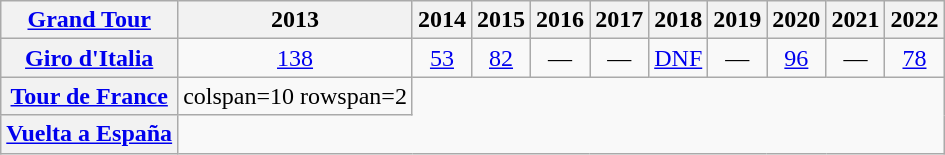<table class="wikitable plainrowheaders">
<tr>
<th scope="col"><a href='#'>Grand Tour</a></th>
<th scope="col">2013</th>
<th scope="col">2014</th>
<th scope="col">2015</th>
<th scope="col">2016</th>
<th scope="col">2017</th>
<th scope="col">2018</th>
<th scope="col">2019</th>
<th scope="col">2020</th>
<th scope="col">2021</th>
<th scope="col">2022</th>
</tr>
<tr style="text-align:center;">
<th scope="row"> <a href='#'>Giro d'Italia</a></th>
<td><a href='#'>138</a></td>
<td><a href='#'>53</a></td>
<td><a href='#'>82</a></td>
<td>—</td>
<td>—</td>
<td><a href='#'>DNF</a></td>
<td>—</td>
<td><a href='#'>96</a></td>
<td>—</td>
<td><a href='#'>78</a></td>
</tr>
<tr style="text-align:center;">
<th scope="row"> <a href='#'>Tour de France</a></th>
<td>colspan=10 rowspan=2 </td>
</tr>
<tr style="text-align:center;">
<th scope="row"> <a href='#'>Vuelta a España</a></th>
</tr>
</table>
